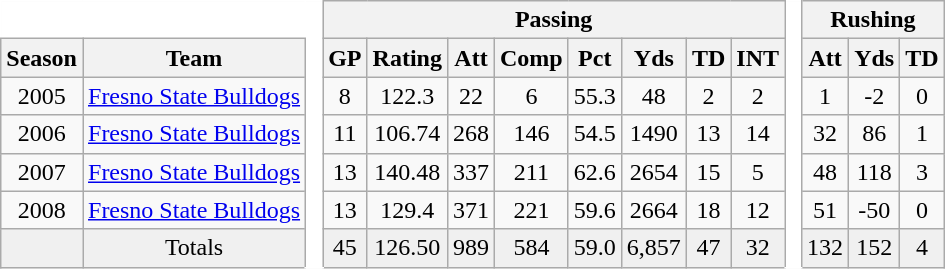<table class="wikitable" style="text-align:center">
<tr>
<th colspan=2 style="background:#fff; border-color:#fff #fff #aaa #fff"> </th>
<th rowspan=99 style="background:#fff; border-color:#fff #aaa"> </th>
<th colspan=8>Passing</th>
<th rowspan=99 style="background:#fff; border-color:#fff #aaa"> </th>
<th colspan=3>Rushing</th>
</tr>
<tr>
<th>Season</th>
<th>Team</th>
<th>GP</th>
<th>Rating</th>
<th>Att</th>
<th>Comp</th>
<th>Pct</th>
<th>Yds</th>
<th>TD</th>
<th>INT</th>
<th>Att</th>
<th>Yds</th>
<th>TD</th>
</tr>
<tr>
<td>2005</td>
<td><a href='#'>Fresno State Bulldogs</a></td>
<td>8</td>
<td>122.3</td>
<td>22</td>
<td>6</td>
<td>55.3</td>
<td>48</td>
<td>2</td>
<td>2</td>
<td>1</td>
<td>-2</td>
<td>0</td>
</tr>
<tr>
<td>2006</td>
<td><a href='#'>Fresno State Bulldogs</a></td>
<td>11</td>
<td>106.74</td>
<td>268</td>
<td>146</td>
<td>54.5</td>
<td>1490</td>
<td>13</td>
<td>14</td>
<td>32</td>
<td>86</td>
<td>1</td>
</tr>
<tr>
<td>2007</td>
<td><a href='#'>Fresno State Bulldogs</a></td>
<td>13</td>
<td>140.48</td>
<td>337</td>
<td>211</td>
<td>62.6</td>
<td>2654</td>
<td>15</td>
<td>5</td>
<td>48</td>
<td>118</td>
<td>3</td>
</tr>
<tr>
<td>2008</td>
<td><a href='#'>Fresno State Bulldogs</a></td>
<td>13</td>
<td>129.4</td>
<td>371</td>
<td>221</td>
<td>59.6</td>
<td>2664</td>
<td>18</td>
<td>12</td>
<td>51</td>
<td>-50</td>
<td>0</td>
</tr>
<tr bgcolor="#F0F0F0">
<td></td>
<td>Totals</td>
<td>45</td>
<td>126.50</td>
<td>989</td>
<td>584</td>
<td>59.0</td>
<td>6,857</td>
<td>47</td>
<td>32</td>
<td>132</td>
<td>152</td>
<td>4</td>
</tr>
</table>
